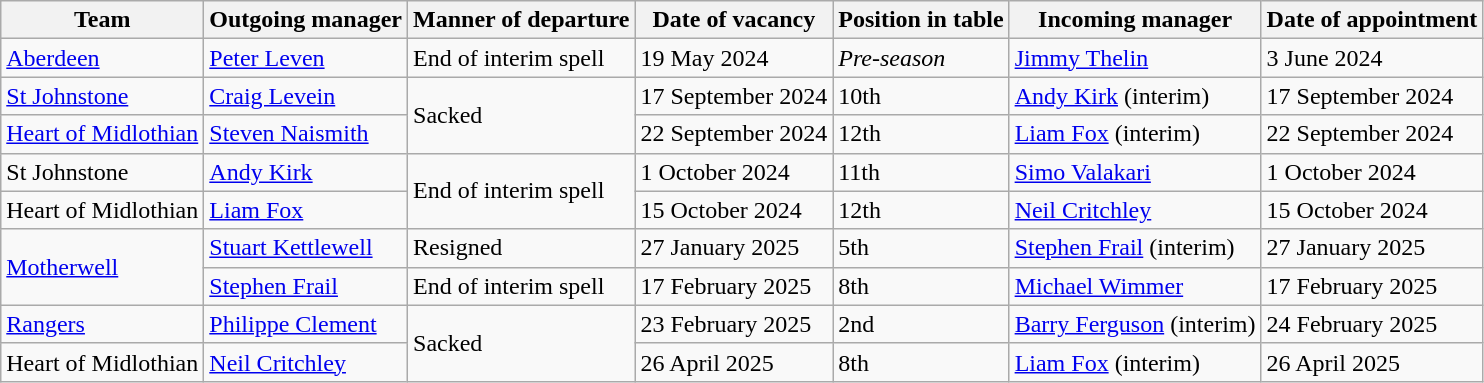<table class="wikitable sortable">
<tr>
<th>Team</th>
<th>Outgoing manager</th>
<th>Manner of departure</th>
<th>Date of vacancy</th>
<th>Position in table</th>
<th>Incoming manager</th>
<th>Date of appointment</th>
</tr>
<tr>
<td><a href='#'>Aberdeen</a></td>
<td> <a href='#'>Peter Leven</a></td>
<td>End of interim spell</td>
<td>19 May 2024</td>
<td><em>Pre-season</em></td>
<td> <a href='#'>Jimmy Thelin</a></td>
<td>3 June 2024</td>
</tr>
<tr>
<td><a href='#'>St Johnstone</a></td>
<td> <a href='#'>Craig Levein</a></td>
<td rowspan="2">Sacked</td>
<td>17 September 2024</td>
<td>10th</td>
<td> <a href='#'>Andy Kirk</a> (interim)</td>
<td>17 September 2024</td>
</tr>
<tr>
<td><a href='#'>Heart of Midlothian</a></td>
<td> <a href='#'>Steven Naismith</a></td>
<td>22 September 2024</td>
<td>12th</td>
<td> <a href='#'>Liam Fox</a> (interim)</td>
<td>22 September 2024</td>
</tr>
<tr>
<td>St Johnstone</td>
<td> <a href='#'>Andy Kirk</a></td>
<td rowspan="2">End of interim spell</td>
<td>1 October 2024</td>
<td>11th</td>
<td> <a href='#'>Simo Valakari</a></td>
<td>1 October 2024</td>
</tr>
<tr>
<td>Heart of Midlothian</td>
<td> <a href='#'>Liam Fox</a></td>
<td>15 October 2024</td>
<td>12th</td>
<td> <a href='#'>Neil Critchley</a></td>
<td>15 October 2024</td>
</tr>
<tr>
<td rowspan="2"><a href='#'>Motherwell</a></td>
<td> <a href='#'>Stuart Kettlewell</a></td>
<td>Resigned</td>
<td>27 January 2025</td>
<td>5th</td>
<td> <a href='#'>Stephen Frail</a> (interim)</td>
<td>27 January 2025</td>
</tr>
<tr>
<td> <a href='#'>Stephen Frail</a></td>
<td>End of interim spell</td>
<td>17 February 2025</td>
<td>8th</td>
<td> <a href='#'>Michael Wimmer</a></td>
<td>17 February 2025</td>
</tr>
<tr>
<td><a href='#'>Rangers</a></td>
<td> <a href='#'>Philippe Clement</a></td>
<td rowspan=2>Sacked</td>
<td>23 February 2025</td>
<td>2nd</td>
<td> <a href='#'>Barry Ferguson</a> (interim)</td>
<td>24 February 2025</td>
</tr>
<tr>
<td>Heart of Midlothian</td>
<td> <a href='#'>Neil Critchley</a></td>
<td>26 April 2025</td>
<td>8th</td>
<td> <a href='#'>Liam Fox</a> (interim)</td>
<td>26 April 2025</td>
</tr>
</table>
